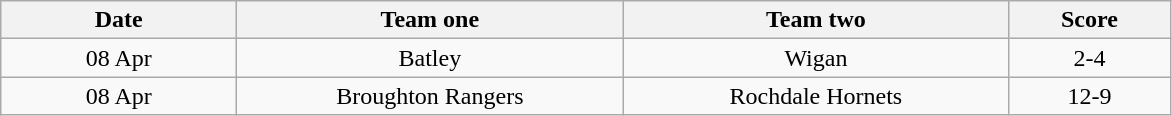<table class="wikitable" style="text-align: center">
<tr>
<th width=150>Date</th>
<th width=250>Team one</th>
<th width=250>Team two</th>
<th width=100>Score</th>
</tr>
<tr>
<td>08 Apr</td>
<td>Batley</td>
<td>Wigan</td>
<td>2-4</td>
</tr>
<tr>
<td>08 Apr</td>
<td>Broughton Rangers</td>
<td>Rochdale Hornets</td>
<td>12-9</td>
</tr>
</table>
